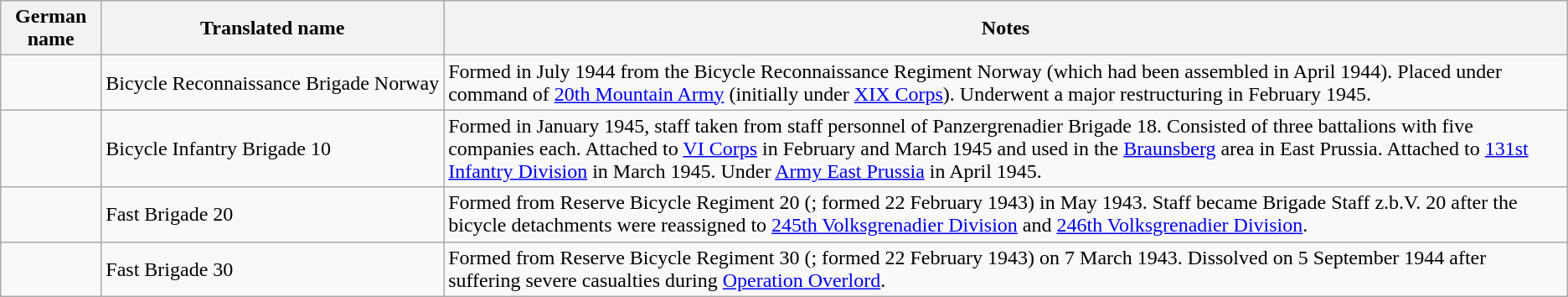<table class="wikitable">
<tr>
<th>German name</th>
<th>Translated name</th>
<th>Notes</th>
</tr>
<tr>
<td style="white-space: nowrap;"></td>
<td style="white-space: nowrap;">Bicycle Reconnaissance Brigade Norway</td>
<td>Formed in July 1944 from the Bicycle Reconnaissance Regiment Norway (which had been assembled in April 1944). Placed under command of <a href='#'>20th Mountain Army</a> (initially under <a href='#'>XIX Corps</a>). Underwent a major restructuring in February 1945.</td>
</tr>
<tr>
<td></td>
<td>Bicycle Infantry Brigade 10</td>
<td>Formed in January 1945, staff taken from staff personnel of Panzergrenadier Brigade 18. Consisted of three battalions with five companies each. Attached to <a href='#'>VI Corps</a> in February and March 1945 and used in the <a href='#'>Braunsberg</a> area in East Prussia. Attached to <a href='#'>131st Infantry Division</a> in March 1945. Under <a href='#'>Army East Prussia</a> in April 1945.</td>
</tr>
<tr>
<td></td>
<td>Fast Brigade 20</td>
<td>Formed from Reserve Bicycle Regiment 20 (; formed 22 February 1943) in May 1943. Staff became Brigade Staff z.b.V. 20 after the bicycle detachments were reassigned to <a href='#'>245th Volksgrenadier Division</a> and <a href='#'>246th Volksgrenadier Division</a>.</td>
</tr>
<tr>
<td></td>
<td>Fast Brigade 30</td>
<td>Formed from Reserve Bicycle Regiment 30 (; formed 22 February 1943) on 7 March 1943. Dissolved on 5 September 1944 after suffering severe casualties during <a href='#'>Operation Overlord</a>.</td>
</tr>
</table>
